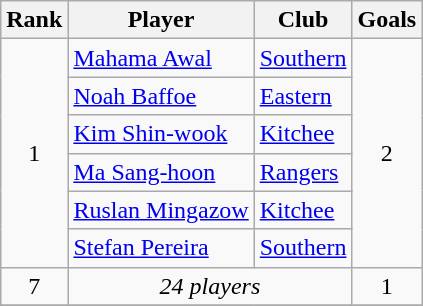<table class="wikitable" style="text-align:center">
<tr>
<th>Rank</th>
<th>Player</th>
<th>Club</th>
<th>Goals</th>
</tr>
<tr>
<td rowspan="6">1</td>
<td align="left"> <a href='#'>Mahama Awal</a></td>
<td align="left"><a href='#'>Southern</a></td>
<td rowspan="6">2</td>
</tr>
<tr>
<td align="left"> <a href='#'>Noah Baffoe</a></td>
<td align="left"><a href='#'>Eastern</a></td>
</tr>
<tr>
<td align="left"> <a href='#'>Kim Shin-wook</a></td>
<td align="left"><a href='#'>Kitchee</a></td>
</tr>
<tr>
<td align="left"> <a href='#'>Ma Sang-hoon</a></td>
<td align="left"><a href='#'>Rangers</a></td>
</tr>
<tr>
<td align="left"> <a href='#'>Ruslan Mingazow</a></td>
<td align="left"><a href='#'>Kitchee</a></td>
</tr>
<tr>
<td align="left"> <a href='#'>Stefan Pereira</a></td>
<td align="left"><a href='#'>Southern</a></td>
</tr>
<tr>
<td>7</td>
<td colspan="2"><em>24 players</em></td>
<td>1</td>
</tr>
<tr>
</tr>
</table>
